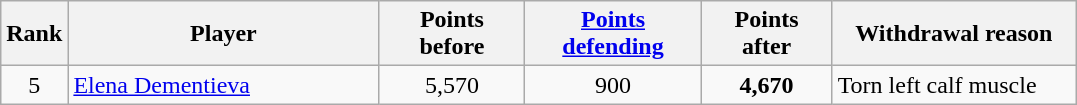<table class="wikitable sortable" style="text-align:center;">
<tr>
<th style="width:30px;">Rank</th>
<th style="width:200px;">Player</th>
<th style="width:90px;">Points <br>before</th>
<th style="width:110px;"><a href='#'>Points <br>defending</a></th>
<th style="width:80px;">Points <br>after</th>
<th style="width:155px;">Withdrawal reason</th>
</tr>
<tr>
<td>5</td>
<td style="text-align:left;"> <a href='#'>Elena Dementieva</a></td>
<td>5,570</td>
<td>900</td>
<td><strong>4,670</strong></td>
<td style="text-align:left;">Torn left calf muscle</td>
</tr>
</table>
